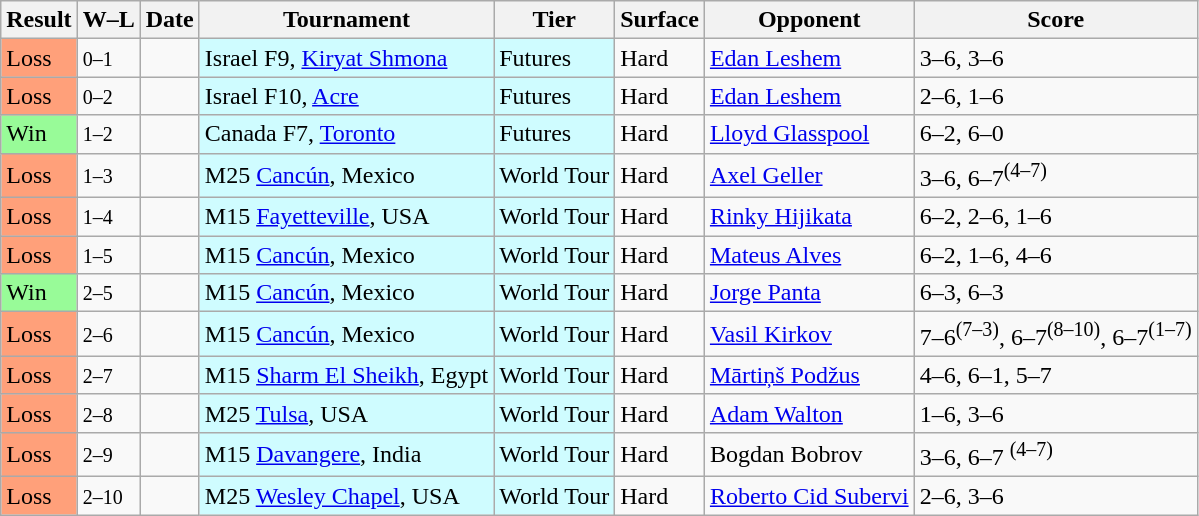<table class="sortable wikitable nowrap">
<tr>
<th>Result</th>
<th class="unsortable">W–L</th>
<th>Date</th>
<th>Tournament</th>
<th>Tier</th>
<th>Surface</th>
<th>Opponent</th>
<th class="unsortable">Score</th>
</tr>
<tr>
<td bgcolor=FFA07A>Loss</td>
<td><small>0–1</small></td>
<td></td>
<td style="background:#cffcff;">Israel F9, <a href='#'>Kiryat Shmona</a></td>
<td style="background:#cffcff;">Futures</td>
<td>Hard</td>
<td> <a href='#'>Edan Leshem</a></td>
<td>3–6, 3–6</td>
</tr>
<tr>
<td bgcolor=FFA07A>Loss</td>
<td><small>0–2</small></td>
<td></td>
<td style="background:#cffcff;">Israel F10, <a href='#'>Acre</a></td>
<td style="background:#cffcff;">Futures</td>
<td>Hard</td>
<td> <a href='#'>Edan Leshem</a></td>
<td>2–6, 1–6</td>
</tr>
<tr>
<td bgcolor=98FB98>Win</td>
<td><small>1–2</small></td>
<td></td>
<td style="background:#cffcff;">Canada F7, <a href='#'>Toronto</a></td>
<td style="background:#cffcff;">Futures</td>
<td>Hard</td>
<td> <a href='#'>Lloyd Glasspool</a></td>
<td>6–2, 6–0</td>
</tr>
<tr>
<td bgcolor=FFA07A>Loss</td>
<td><small>1–3</small></td>
<td></td>
<td style="background:#cffcff;">M25 <a href='#'>Cancún</a>, Mexico</td>
<td style="background:#cffcff;">World Tour</td>
<td>Hard</td>
<td> <a href='#'>Axel Geller</a></td>
<td>3–6, 6–7<sup>(4–7)</sup></td>
</tr>
<tr>
<td bgcolor=FFA07A>Loss</td>
<td><small>1–4</small></td>
<td></td>
<td style="background:#cffcff;">M15 <a href='#'>Fayetteville</a>, USA</td>
<td style="background:#cffcff;">World Tour</td>
<td>Hard</td>
<td> <a href='#'>Rinky Hijikata</a></td>
<td>6–2, 2–6, 1–6</td>
</tr>
<tr>
<td bgcolor=FFA07A>Loss</td>
<td><small>1–5</small></td>
<td></td>
<td style="background:#cffcff;">M15 <a href='#'>Cancún</a>, Mexico</td>
<td style="background:#cffcff;">World Tour</td>
<td>Hard</td>
<td> <a href='#'>Mateus Alves</a></td>
<td>6–2, 1–6, 4–6</td>
</tr>
<tr>
<td bgcolor=98FB98>Win</td>
<td><small>2–5</small></td>
<td></td>
<td style="background:#cffcff;">M15 <a href='#'>Cancún</a>, Mexico</td>
<td style="background:#cffcff;">World Tour</td>
<td>Hard</td>
<td> <a href='#'>Jorge Panta</a></td>
<td>6–3, 6–3</td>
</tr>
<tr>
<td bgcolor=FFA07A>Loss</td>
<td><small>2–6</small></td>
<td></td>
<td style="background:#cffcff;">M15 <a href='#'>Cancún</a>, Mexico</td>
<td style="background:#cffcff;">World Tour</td>
<td>Hard</td>
<td> <a href='#'>Vasil Kirkov</a></td>
<td>7–6<sup>(7–3)</sup>, 6–7<sup>(8–10)</sup>, 6–7<sup>(1–7)</sup></td>
</tr>
<tr>
<td bgcolor=FFA07A>Loss</td>
<td><small>2–7</small></td>
<td></td>
<td style="background:#cffcff;">M15 <a href='#'>Sharm El Sheikh</a>, Egypt</td>
<td style="background:#cffcff;">World Tour</td>
<td>Hard</td>
<td> <a href='#'>Mārtiņš Podžus</a></td>
<td>4–6, 6–1, 5–7</td>
</tr>
<tr>
<td bgcolor=FFA07A>Loss</td>
<td><small>2–8</small></td>
<td></td>
<td style="background:#cffcff;">M25 <a href='#'>Tulsa</a>, USA</td>
<td style="background:#cffcff;">World Tour</td>
<td>Hard</td>
<td> <a href='#'>Adam Walton</a></td>
<td>1–6, 3–6</td>
</tr>
<tr>
<td bgcolor=FFA07A>Loss</td>
<td><small>2–9</small></td>
<td></td>
<td style="background:#cffcff;">M15 <a href='#'>Davangere</a>, India</td>
<td style="background:#cffcff;">World Tour</td>
<td>Hard</td>
<td> Bogdan Bobrov</td>
<td>3–6, 6–7 <sup>(4–7)</sup></td>
</tr>
<tr>
<td bgcolor=FFA07A>Loss</td>
<td><small>2–10</small></td>
<td></td>
<td style="background:#cffcff;">M25 <a href='#'>Wesley Chapel</a>, USA</td>
<td style="background:#cffcff;">World Tour</td>
<td>Hard</td>
<td> <a href='#'>Roberto Cid Subervi</a></td>
<td>2–6, 3–6</td>
</tr>
</table>
